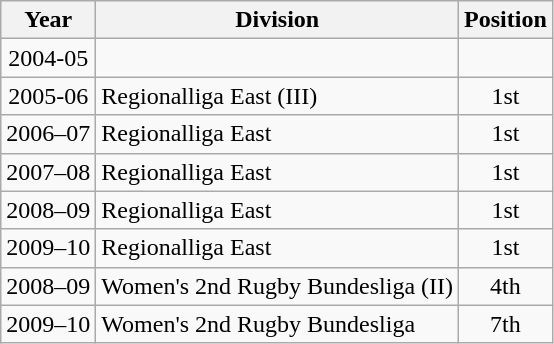<table class="wikitable">
<tr>
<th>Year</th>
<th>Division</th>
<th>Position</th>
</tr>
<tr align="center">
<td>2004-05</td>
<td align="left"></td>
<td></td>
</tr>
<tr align="center">
<td>2005-06</td>
<td align="left">Regionalliga East (III)</td>
<td>1st</td>
</tr>
<tr align="center">
<td>2006–07</td>
<td align="left">Regionalliga East</td>
<td>1st</td>
</tr>
<tr align="center">
<td>2007–08</td>
<td align="left">Regionalliga East</td>
<td>1st</td>
</tr>
<tr align="center">
<td>2008–09</td>
<td align="left">Regionalliga East</td>
<td>1st</td>
</tr>
<tr align="center">
<td>2009–10</td>
<td align="left">Regionalliga East</td>
<td>1st</td>
</tr>
<tr align="center">
<td>2008–09</td>
<td align="left">Women's 2nd Rugby Bundesliga (II)</td>
<td>4th</td>
</tr>
<tr align="center">
<td>2009–10</td>
<td align="left">Women's 2nd Rugby Bundesliga</td>
<td>7th</td>
</tr>
</table>
